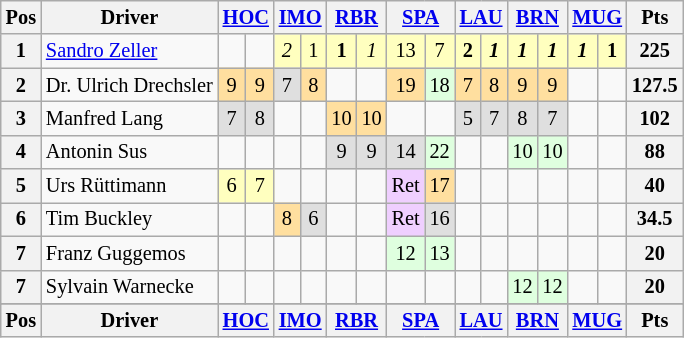<table class="wikitable" style="font-size: 85%; text-align: center;">
<tr valign="top">
<th valign=middle>Pos</th>
<th valign=middle>Driver</th>
<th colspan=2><a href='#'>HOC</a><br></th>
<th colspan=2><a href='#'>IMO</a><br></th>
<th colspan=2><a href='#'>RBR</a><br></th>
<th colspan=2><a href='#'>SPA</a><br></th>
<th colspan=2><a href='#'>LAU</a><br></th>
<th colspan=2><a href='#'>BRN</a><br></th>
<th colspan=2><a href='#'>MUG</a><br></th>
<th valign="middle">Pts</th>
</tr>
<tr>
<th>1</th>
<td align=left> <a href='#'>Sandro Zeller</a></td>
<td></td>
<td></td>
<td style="background:#FFFFBF;"><em>2</em></td>
<td style="background:#FFFFBF;">1</td>
<td style="background:#FFFFBF;"><strong>1</strong></td>
<td style="background:#FFFFBF;"><em>1</em></td>
<td style="background:#FFFFBF;">13</td>
<td style="background:#FFFFBF;">7</td>
<td style="background:#FFFFBF;"><strong>2</strong></td>
<td style="background:#FFFFBF;"><strong><em>1</em></strong></td>
<td style="background:#FFFFBF;"><strong><em>1</em></strong></td>
<td style="background:#FFFFBF;"><strong><em>1</em></strong></td>
<td style="background:#FFFFBF;"><strong><em>1</em></strong></td>
<td style="background:#FFFFBF;"><strong>1</strong></td>
<th>225</th>
</tr>
<tr>
<th>2</th>
<td align=left> Dr. Ulrich Drechsler</td>
<td style="background:#FFDF9F;">9</td>
<td style="background:#FFDF9F;">9</td>
<td style="background:#DFDFDF;">7</td>
<td style="background:#FFDF9F;">8</td>
<td></td>
<td></td>
<td style="background:#FFDF9F;">19</td>
<td style="background:#DFFFDF;">18</td>
<td style="background:#FFDF9F;">7</td>
<td style="background:#FFDF9F;">8</td>
<td style="background:#FFDF9F;">9</td>
<td style="background:#FFDF9F;">9</td>
<td></td>
<td></td>
<th>127.5</th>
</tr>
<tr>
<th>3</th>
<td align=left> Manfred Lang</td>
<td style="background:#DFDFDF;">7</td>
<td style="background:#DFDFDF;">8</td>
<td></td>
<td></td>
<td style="background:#FFDF9F;">10</td>
<td style="background:#FFDF9F;">10</td>
<td></td>
<td></td>
<td style="background:#DFDFDF;">5</td>
<td style="background:#DFDFDF;">7</td>
<td style="background:#DFDFDF;">8</td>
<td style="background:#DFDFDF;">7</td>
<td></td>
<td></td>
<th>102</th>
</tr>
<tr>
<th>4</th>
<td align=left> Antonin Sus</td>
<td></td>
<td></td>
<td></td>
<td></td>
<td style="background:#DFDFDF;">9</td>
<td style="background:#DFDFDF;">9</td>
<td style="background:#DFDFDF;">14</td>
<td style="background:#DFFFDF;">22</td>
<td></td>
<td></td>
<td style="background:#DFFFDF;">10</td>
<td style="background:#DFFFDF;">10</td>
<td></td>
<td></td>
<th>88</th>
</tr>
<tr>
<th>5</th>
<td align=left> Urs Rüttimann</td>
<td style="background:#FFFFBF;">6</td>
<td style="background:#FFFFBF;">7</td>
<td></td>
<td></td>
<td></td>
<td></td>
<td style="background:#EFCFFF;">Ret</td>
<td style="background:#FFDF9F;">17</td>
<td></td>
<td></td>
<td></td>
<td></td>
<td></td>
<td></td>
<th>40</th>
</tr>
<tr>
<th>6</th>
<td align=left> Tim Buckley</td>
<td></td>
<td></td>
<td style="background:#FFDF9F;">8</td>
<td style="background:#DFDFDF;">6</td>
<td></td>
<td></td>
<td style="background:#EFCFFF;">Ret</td>
<td style="background:#DFDFDF;">16</td>
<td></td>
<td></td>
<td></td>
<td></td>
<td></td>
<td></td>
<th>34.5</th>
</tr>
<tr>
<th>7</th>
<td align=left> Franz Guggemos</td>
<td></td>
<td></td>
<td></td>
<td></td>
<td></td>
<td></td>
<td style="background:#DFFFDF;">12</td>
<td style="background:#DFFFDF;">13</td>
<td></td>
<td></td>
<td></td>
<td></td>
<td></td>
<td></td>
<th>20</th>
</tr>
<tr>
<th>7</th>
<td align=left> Sylvain Warnecke</td>
<td></td>
<td></td>
<td></td>
<td></td>
<td></td>
<td></td>
<td></td>
<td></td>
<td></td>
<td></td>
<td style="background:#DFFFDF;">12</td>
<td style="background:#DFFFDF;">12</td>
<td></td>
<td></td>
<th>20</th>
</tr>
<tr>
</tr>
<tr style="background:#f9f9f9" valign="top">
<th valign=middle>Pos</th>
<th valign=middle>Driver</th>
<th colspan=2><a href='#'>HOC</a><br></th>
<th colspan=2><a href='#'>IMO</a><br></th>
<th colspan=2><a href='#'>RBR</a><br></th>
<th colspan=2><a href='#'>SPA</a><br></th>
<th colspan=2><a href='#'>LAU</a><br></th>
<th colspan=2><a href='#'>BRN</a><br></th>
<th colspan=2><a href='#'>MUG</a><br></th>
<th valign="middle">Pts</th>
</tr>
</table>
